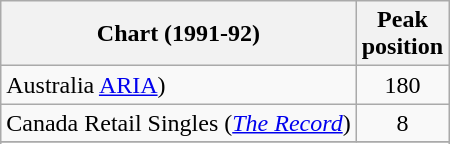<table class="wikitable sortable">
<tr>
<th>Chart (1991-92)</th>
<th>Peak<br>position</th>
</tr>
<tr>
<td>Australia <a href='#'>ARIA</a>)</td>
<td align="center">180</td>
</tr>
<tr>
<td>Canada Retail Singles (<em><a href='#'>The Record</a></em>)</td>
<td align="center">8</td>
</tr>
<tr>
</tr>
<tr>
</tr>
</table>
